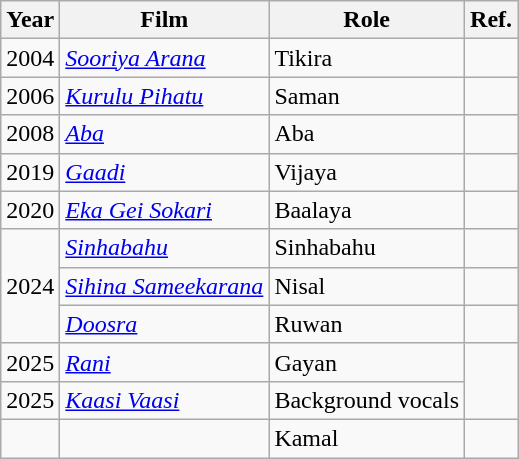<table class="wikitable">
<tr>
<th>Year</th>
<th>Film</th>
<th>Role</th>
<th>Ref.</th>
</tr>
<tr>
<td>2004</td>
<td><em><a href='#'>Sooriya Arana</a></em></td>
<td>Tikira</td>
<td></td>
</tr>
<tr>
<td>2006</td>
<td><em><a href='#'>Kurulu Pihatu</a></em></td>
<td>Saman</td>
<td></td>
</tr>
<tr>
<td>2008</td>
<td><em><a href='#'>Aba</a></em></td>
<td>Aba</td>
<td></td>
</tr>
<tr>
<td>2019</td>
<td><em><a href='#'>Gaadi</a></em></td>
<td>Vijaya</td>
<td></td>
</tr>
<tr>
<td>2020</td>
<td><em><a href='#'>Eka Gei Sokari</a></em></td>
<td>Baalaya</td>
<td></td>
</tr>
<tr>
<td rowspan="3">2024</td>
<td><em><a href='#'>Sinhabahu</a></em></td>
<td>Sinhabahu</td>
<td></td>
</tr>
<tr>
<td><em><a href='#'>Sihina Sameekarana</a></em></td>
<td>Nisal</td>
<td></td>
</tr>
<tr>
<td><em><a href='#'>Doosra</a></em></td>
<td>Ruwan</td>
<td></td>
</tr>
<tr>
<td>2025</td>
<td><em><a href='#'>Rani</a></em></td>
<td>Gayan</td>
</tr>
<tr>
<td>2025</td>
<td><em><a href='#'>Kaasi Vaasi</a></em></td>
<td>Background vocals</td>
</tr>
<tr>
<td></td>
<td></td>
<td>Kamal</td>
<td></td>
</tr>
</table>
